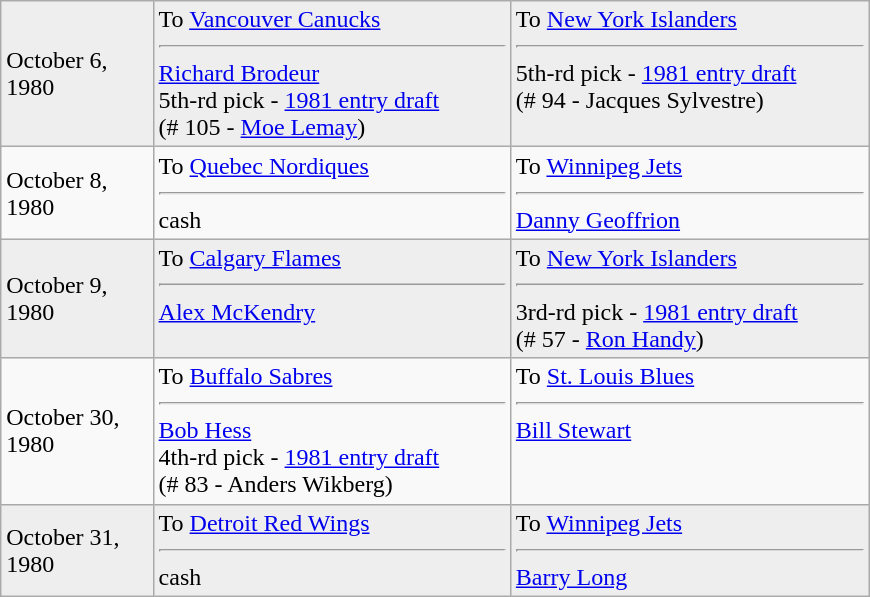<table class="wikitable" style="border:1px solid #999; width:580px;">
<tr style="background:#eee;">
<td>October 6,<br>1980</td>
<td valign="top">To <a href='#'>Vancouver Canucks</a><hr><a href='#'>Richard Brodeur</a><br>5th-rd pick - <a href='#'>1981 entry draft</a><br>(# 105 - <a href='#'>Moe Lemay</a>)</td>
<td valign="top">To <a href='#'>New York Islanders</a><hr>5th-rd pick - <a href='#'>1981 entry draft</a><br>(# 94 - Jacques Sylvestre)</td>
</tr>
<tr>
<td>October 8,<br>1980</td>
<td valign="top">To <a href='#'>Quebec Nordiques</a><hr>cash</td>
<td valign="top">To <a href='#'>Winnipeg Jets</a><hr><a href='#'>Danny Geoffrion</a></td>
</tr>
<tr style="background:#eee;">
<td>October 9,<br>1980</td>
<td valign="top">To <a href='#'>Calgary Flames</a><hr><a href='#'>Alex McKendry</a></td>
<td valign="top">To <a href='#'>New York Islanders</a><hr>3rd-rd pick - <a href='#'>1981 entry draft</a><br>(# 57 - <a href='#'>Ron Handy</a>)</td>
</tr>
<tr>
<td>October 30,<br>1980</td>
<td valign="top">To <a href='#'>Buffalo Sabres</a><hr><a href='#'>Bob Hess</a><br>4th-rd pick - <a href='#'>1981 entry draft</a><br>(# 83 - Anders Wikberg)</td>
<td valign="top">To <a href='#'>St. Louis Blues</a><hr><a href='#'>Bill Stewart</a></td>
</tr>
<tr style="background:#eee;">
<td>October 31,<br>1980</td>
<td valign="top">To <a href='#'>Detroit Red Wings</a><hr>cash</td>
<td valign="top">To <a href='#'>Winnipeg Jets</a><hr><a href='#'>Barry Long</a></td>
</tr>
</table>
